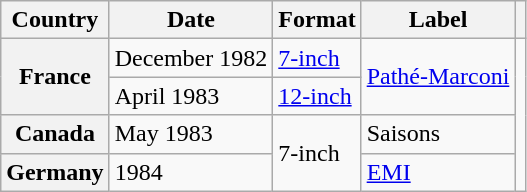<table class="wikitable sortable plainrowheaders">
<tr>
<th scope="col">Country</th>
<th scope="col">Date</th>
<th scope="col">Format</th>
<th scope="col">Label</th>
<th scope="col" class="unsortable"></th>
</tr>
<tr>
<th scope="row" rowspan="2">France</th>
<td>December 1982</td>
<td><a href='#'>7-inch</a></td>
<td rowspan="2"><a href='#'>Pathé-Marconi</a></td>
<td rowspan="4"></td>
</tr>
<tr>
<td>April 1983</td>
<td><a href='#'>12-inch</a></td>
</tr>
<tr>
<th scope="row">Canada</th>
<td>May 1983</td>
<td rowspan="2">7-inch</td>
<td>Saisons</td>
</tr>
<tr>
<th scope="row">Germany</th>
<td>1984</td>
<td><a href='#'>EMI</a></td>
</tr>
</table>
